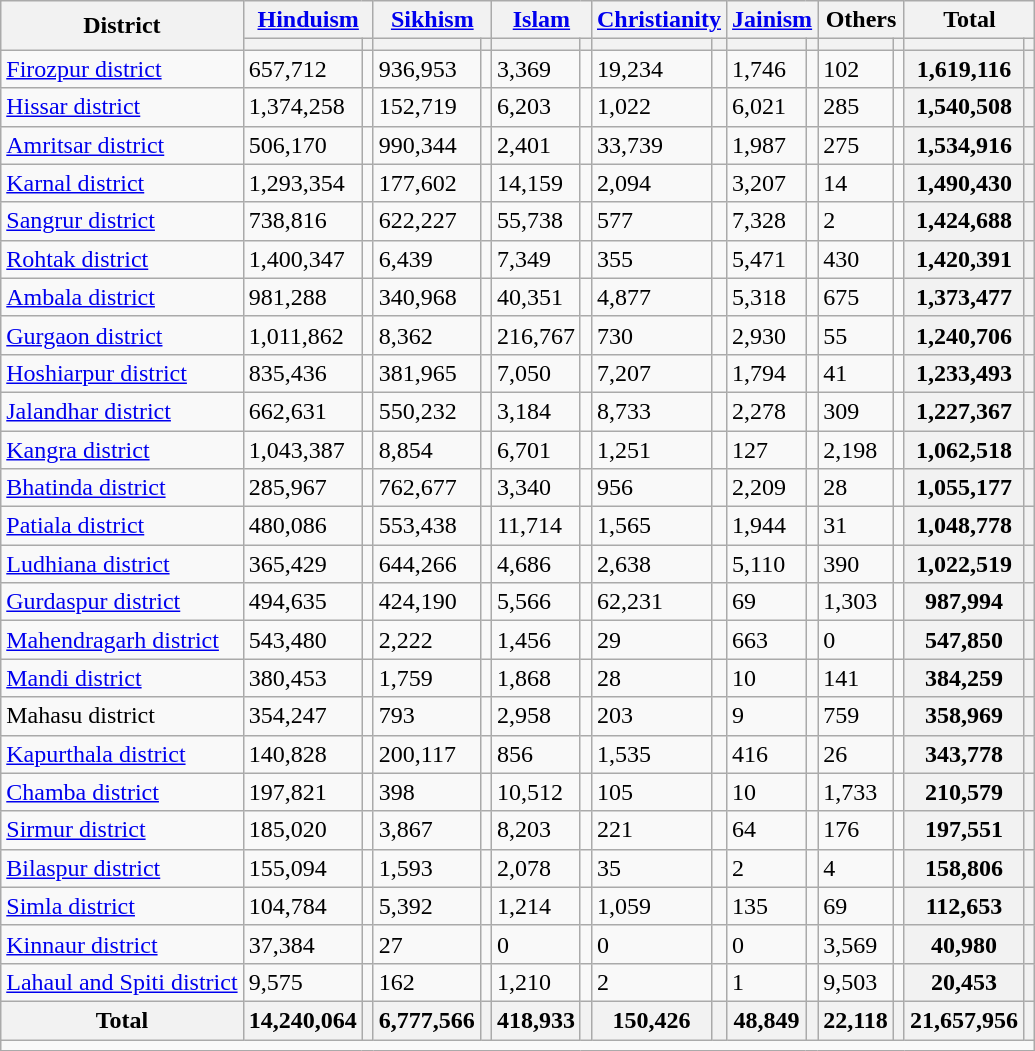<table class="wikitable sortable">
<tr>
<th rowspan="2">District</th>
<th colspan="2"><a href='#'>Hinduism</a> </th>
<th colspan="2"><a href='#'>Sikhism</a> </th>
<th colspan="2"><a href='#'>Islam</a> </th>
<th colspan="2"><a href='#'>Christianity</a> </th>
<th colspan="2"><a href='#'>Jainism</a> </th>
<th colspan="2">Others</th>
<th colspan="2">Total</th>
</tr>
<tr>
<th><a href='#'></a></th>
<th></th>
<th></th>
<th></th>
<th></th>
<th></th>
<th></th>
<th></th>
<th></th>
<th></th>
<th></th>
<th></th>
<th></th>
<th></th>
</tr>
<tr>
<td><a href='#'>Firozpur district</a></td>
<td>657,712</td>
<td></td>
<td>936,953</td>
<td></td>
<td>3,369</td>
<td></td>
<td>19,234</td>
<td></td>
<td>1,746</td>
<td></td>
<td>102</td>
<td></td>
<th>1,619,116</th>
<th></th>
</tr>
<tr>
<td><a href='#'>Hissar district</a></td>
<td>1,374,258</td>
<td></td>
<td>152,719</td>
<td></td>
<td>6,203</td>
<td></td>
<td>1,022</td>
<td></td>
<td>6,021</td>
<td></td>
<td>285</td>
<td></td>
<th>1,540,508</th>
<th></th>
</tr>
<tr>
<td><a href='#'>Amritsar district</a></td>
<td>506,170</td>
<td></td>
<td>990,344</td>
<td></td>
<td>2,401</td>
<td></td>
<td>33,739</td>
<td></td>
<td>1,987</td>
<td></td>
<td>275</td>
<td></td>
<th>1,534,916</th>
<th></th>
</tr>
<tr>
<td><a href='#'>Karnal district</a></td>
<td>1,293,354</td>
<td></td>
<td>177,602</td>
<td></td>
<td>14,159</td>
<td></td>
<td>2,094</td>
<td></td>
<td>3,207</td>
<td></td>
<td>14</td>
<td></td>
<th>1,490,430</th>
<th></th>
</tr>
<tr>
<td><a href='#'>Sangrur district</a></td>
<td>738,816</td>
<td></td>
<td>622,227</td>
<td></td>
<td>55,738</td>
<td></td>
<td>577</td>
<td></td>
<td>7,328</td>
<td></td>
<td>2</td>
<td></td>
<th>1,424,688</th>
<th></th>
</tr>
<tr>
<td><a href='#'>Rohtak district</a></td>
<td>1,400,347</td>
<td></td>
<td>6,439</td>
<td></td>
<td>7,349</td>
<td></td>
<td>355</td>
<td></td>
<td>5,471</td>
<td></td>
<td>430</td>
<td></td>
<th>1,420,391</th>
<th></th>
</tr>
<tr>
<td><a href='#'>Ambala district</a></td>
<td>981,288</td>
<td></td>
<td>340,968</td>
<td></td>
<td>40,351</td>
<td></td>
<td>4,877</td>
<td></td>
<td>5,318</td>
<td></td>
<td>675</td>
<td></td>
<th>1,373,477</th>
<th></th>
</tr>
<tr>
<td><a href='#'>Gurgaon district</a></td>
<td>1,011,862</td>
<td></td>
<td>8,362</td>
<td></td>
<td>216,767</td>
<td></td>
<td>730</td>
<td></td>
<td>2,930</td>
<td></td>
<td>55</td>
<td></td>
<th>1,240,706</th>
<th></th>
</tr>
<tr>
<td><a href='#'>Hoshiarpur district</a></td>
<td>835,436</td>
<td></td>
<td>381,965</td>
<td></td>
<td>7,050</td>
<td></td>
<td>7,207</td>
<td></td>
<td>1,794</td>
<td></td>
<td>41</td>
<td></td>
<th>1,233,493</th>
<th></th>
</tr>
<tr>
<td><a href='#'>Jalandhar district</a></td>
<td>662,631</td>
<td></td>
<td>550,232</td>
<td></td>
<td>3,184</td>
<td></td>
<td>8,733</td>
<td></td>
<td>2,278</td>
<td></td>
<td>309</td>
<td></td>
<th>1,227,367</th>
<th></th>
</tr>
<tr>
<td><a href='#'>Kangra district</a></td>
<td>1,043,387</td>
<td></td>
<td>8,854</td>
<td></td>
<td>6,701</td>
<td></td>
<td>1,251</td>
<td></td>
<td>127</td>
<td></td>
<td>2,198</td>
<td></td>
<th>1,062,518</th>
<th></th>
</tr>
<tr>
<td><a href='#'>Bhatinda district</a></td>
<td>285,967</td>
<td></td>
<td>762,677</td>
<td></td>
<td>3,340</td>
<td></td>
<td>956</td>
<td></td>
<td>2,209</td>
<td></td>
<td>28</td>
<td></td>
<th>1,055,177</th>
<th></th>
</tr>
<tr>
<td><a href='#'>Patiala district</a></td>
<td>480,086</td>
<td></td>
<td>553,438</td>
<td></td>
<td>11,714</td>
<td></td>
<td>1,565</td>
<td></td>
<td>1,944</td>
<td></td>
<td>31</td>
<td></td>
<th>1,048,778</th>
<th></th>
</tr>
<tr>
<td><a href='#'>Ludhiana district</a></td>
<td>365,429</td>
<td></td>
<td>644,266</td>
<td></td>
<td>4,686</td>
<td></td>
<td>2,638</td>
<td></td>
<td>5,110</td>
<td></td>
<td>390</td>
<td></td>
<th>1,022,519</th>
<th></th>
</tr>
<tr>
<td><a href='#'>Gurdaspur district</a></td>
<td>494,635</td>
<td></td>
<td>424,190</td>
<td></td>
<td>5,566</td>
<td></td>
<td>62,231</td>
<td></td>
<td>69</td>
<td></td>
<td>1,303</td>
<td></td>
<th>987,994</th>
<th></th>
</tr>
<tr>
<td><a href='#'>Mahendragarh district</a></td>
<td>543,480</td>
<td></td>
<td>2,222</td>
<td></td>
<td>1,456</td>
<td></td>
<td>29</td>
<td></td>
<td>663</td>
<td></td>
<td>0</td>
<td></td>
<th>547,850</th>
<th></th>
</tr>
<tr>
<td><a href='#'>Mandi district</a></td>
<td>380,453</td>
<td></td>
<td>1,759</td>
<td></td>
<td>1,868</td>
<td></td>
<td>28</td>
<td></td>
<td>10</td>
<td></td>
<td>141</td>
<td></td>
<th>384,259</th>
<th></th>
</tr>
<tr>
<td>Mahasu district</td>
<td>354,247</td>
<td></td>
<td>793</td>
<td></td>
<td>2,958</td>
<td></td>
<td>203</td>
<td></td>
<td>9</td>
<td></td>
<td>759</td>
<td></td>
<th>358,969</th>
<th></th>
</tr>
<tr>
<td><a href='#'>Kapurthala district</a></td>
<td>140,828</td>
<td></td>
<td>200,117</td>
<td></td>
<td>856</td>
<td></td>
<td>1,535</td>
<td></td>
<td>416</td>
<td></td>
<td>26</td>
<td></td>
<th>343,778</th>
<th></th>
</tr>
<tr>
<td><a href='#'>Chamba district</a></td>
<td>197,821</td>
<td></td>
<td>398</td>
<td></td>
<td>10,512</td>
<td></td>
<td>105</td>
<td></td>
<td>10</td>
<td></td>
<td>1,733</td>
<td></td>
<th>210,579</th>
<th></th>
</tr>
<tr>
<td><a href='#'>Sirmur district</a></td>
<td>185,020</td>
<td></td>
<td>3,867</td>
<td></td>
<td>8,203</td>
<td></td>
<td>221</td>
<td></td>
<td>64</td>
<td></td>
<td>176</td>
<td></td>
<th>197,551</th>
<th></th>
</tr>
<tr>
<td><a href='#'>Bilaspur district</a></td>
<td>155,094</td>
<td></td>
<td>1,593</td>
<td></td>
<td>2,078</td>
<td></td>
<td>35</td>
<td></td>
<td>2</td>
<td></td>
<td>4</td>
<td></td>
<th>158,806</th>
<th></th>
</tr>
<tr>
<td><a href='#'>Simla district</a></td>
<td>104,784</td>
<td></td>
<td>5,392</td>
<td></td>
<td>1,214</td>
<td></td>
<td>1,059</td>
<td></td>
<td>135</td>
<td></td>
<td>69</td>
<td></td>
<th>112,653</th>
<th></th>
</tr>
<tr>
<td><a href='#'>Kinnaur district</a></td>
<td>37,384</td>
<td></td>
<td>27</td>
<td></td>
<td>0</td>
<td></td>
<td>0</td>
<td></td>
<td>0</td>
<td></td>
<td>3,569</td>
<td></td>
<th>40,980</th>
<th></th>
</tr>
<tr>
<td><a href='#'>Lahaul and Spiti district</a></td>
<td>9,575</td>
<td></td>
<td>162</td>
<td></td>
<td>1,210</td>
<td></td>
<td>2</td>
<td></td>
<td>1</td>
<td></td>
<td>9,503</td>
<td></td>
<th>20,453</th>
<th></th>
</tr>
<tr>
<th>Total</th>
<th>14,240,064</th>
<th></th>
<th>6,777,566</th>
<th></th>
<th>418,933</th>
<th></th>
<th>150,426</th>
<th></th>
<th>48,849</th>
<th></th>
<th>22,118</th>
<th></th>
<th>21,657,956</th>
<th></th>
</tr>
<tr class="sortbottom">
<td colspan="15"></td>
</tr>
</table>
